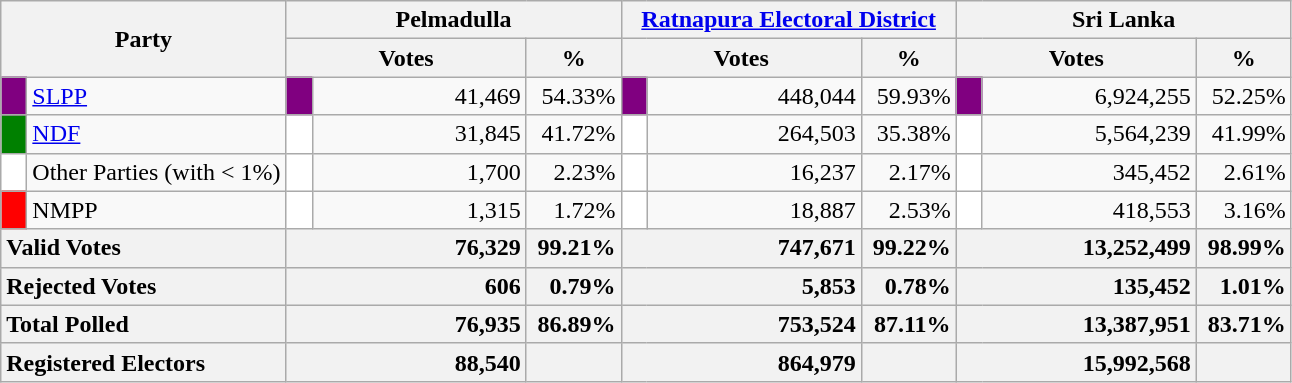<table class="wikitable">
<tr>
<th colspan="2" width="144px"rowspan="2">Party</th>
<th colspan="3" width="216px">Pelmadulla</th>
<th colspan="3" width="216px"><a href='#'>Ratnapura Electoral District</a></th>
<th colspan="3" width="216px">Sri Lanka</th>
</tr>
<tr>
<th colspan="2" width="144px">Votes</th>
<th>%</th>
<th colspan="2" width="144px">Votes</th>
<th>%</th>
<th colspan="2" width="144px">Votes</th>
<th>%</th>
</tr>
<tr>
<td style="background-color:purple;" width="10px"></td>
<td style="text-align:left;"><a href='#'>SLPP</a></td>
<td style="background-color:purple;" width="10px"></td>
<td style="text-align:right;">41,469</td>
<td style="text-align:right;">54.33%</td>
<td style="background-color:purple;" width="10px"></td>
<td style="text-align:right;">448,044</td>
<td style="text-align:right;">59.93%</td>
<td style="background-color:purple;" width="10px"></td>
<td style="text-align:right;">6,924,255</td>
<td style="text-align:right;">52.25%</td>
</tr>
<tr>
<td style="background-color:green;" width="10px"></td>
<td style="text-align:left;"><a href='#'>NDF</a></td>
<td style="background-color:white;" width="10px"></td>
<td style="text-align:right;">31,845</td>
<td style="text-align:right;">41.72%</td>
<td style="background-color:white;" width="10px"></td>
<td style="text-align:right;">264,503</td>
<td style="text-align:right;">35.38%</td>
<td style="background-color:white;" width="10px"></td>
<td style="text-align:right;">5,564,239</td>
<td style="text-align:right;">41.99%</td>
</tr>
<tr>
<td style="background-color:white;" width="10px"></td>
<td style="text-align:left;">Other Parties (with < 1%)</td>
<td style="background-color:white;" width="10px"></td>
<td style="text-align:right;">1,700</td>
<td style="text-align:right;">2.23%</td>
<td style="background-color:white;" width="10px"></td>
<td style="text-align:right;">16,237</td>
<td style="text-align:right;">2.17%</td>
<td style="background-color:white;" width="10px"></td>
<td style="text-align:right;">345,452</td>
<td style="text-align:right;">2.61%</td>
</tr>
<tr>
<td style="background-color:red;" width="10px"></td>
<td style="text-align:left;">NMPP</td>
<td style="background-color:white;" width="10px"></td>
<td style="text-align:right;">1,315</td>
<td style="text-align:right;">1.72%</td>
<td style="background-color:white;" width="10px"></td>
<td style="text-align:right;">18,887</td>
<td style="text-align:right;">2.53%</td>
<td style="background-color:white;" width="10px"></td>
<td style="text-align:right;">418,553</td>
<td style="text-align:right;">3.16%</td>
</tr>
<tr>
<th colspan="2" width="144px"style="text-align:left;">Valid Votes</th>
<th style="text-align:right;"colspan="2" width="144px">76,329</th>
<th style="text-align:right;">99.21%</th>
<th style="text-align:right;"colspan="2" width="144px">747,671</th>
<th style="text-align:right;">99.22%</th>
<th style="text-align:right;"colspan="2" width="144px">13,252,499</th>
<th style="text-align:right;">98.99%</th>
</tr>
<tr>
<th colspan="2" width="144px"style="text-align:left;">Rejected Votes</th>
<th style="text-align:right;"colspan="2" width="144px">606</th>
<th style="text-align:right;">0.79%</th>
<th style="text-align:right;"colspan="2" width="144px">5,853</th>
<th style="text-align:right;">0.78%</th>
<th style="text-align:right;"colspan="2" width="144px">135,452</th>
<th style="text-align:right;">1.01%</th>
</tr>
<tr>
<th colspan="2" width="144px"style="text-align:left;">Total Polled</th>
<th style="text-align:right;"colspan="2" width="144px">76,935</th>
<th style="text-align:right;">86.89%</th>
<th style="text-align:right;"colspan="2" width="144px">753,524</th>
<th style="text-align:right;">87.11%</th>
<th style="text-align:right;"colspan="2" width="144px">13,387,951</th>
<th style="text-align:right;">83.71%</th>
</tr>
<tr>
<th colspan="2" width="144px"style="text-align:left;">Registered Electors</th>
<th style="text-align:right;"colspan="2" width="144px">88,540</th>
<th></th>
<th style="text-align:right;"colspan="2" width="144px">864,979</th>
<th></th>
<th style="text-align:right;"colspan="2" width="144px">15,992,568</th>
<th></th>
</tr>
</table>
